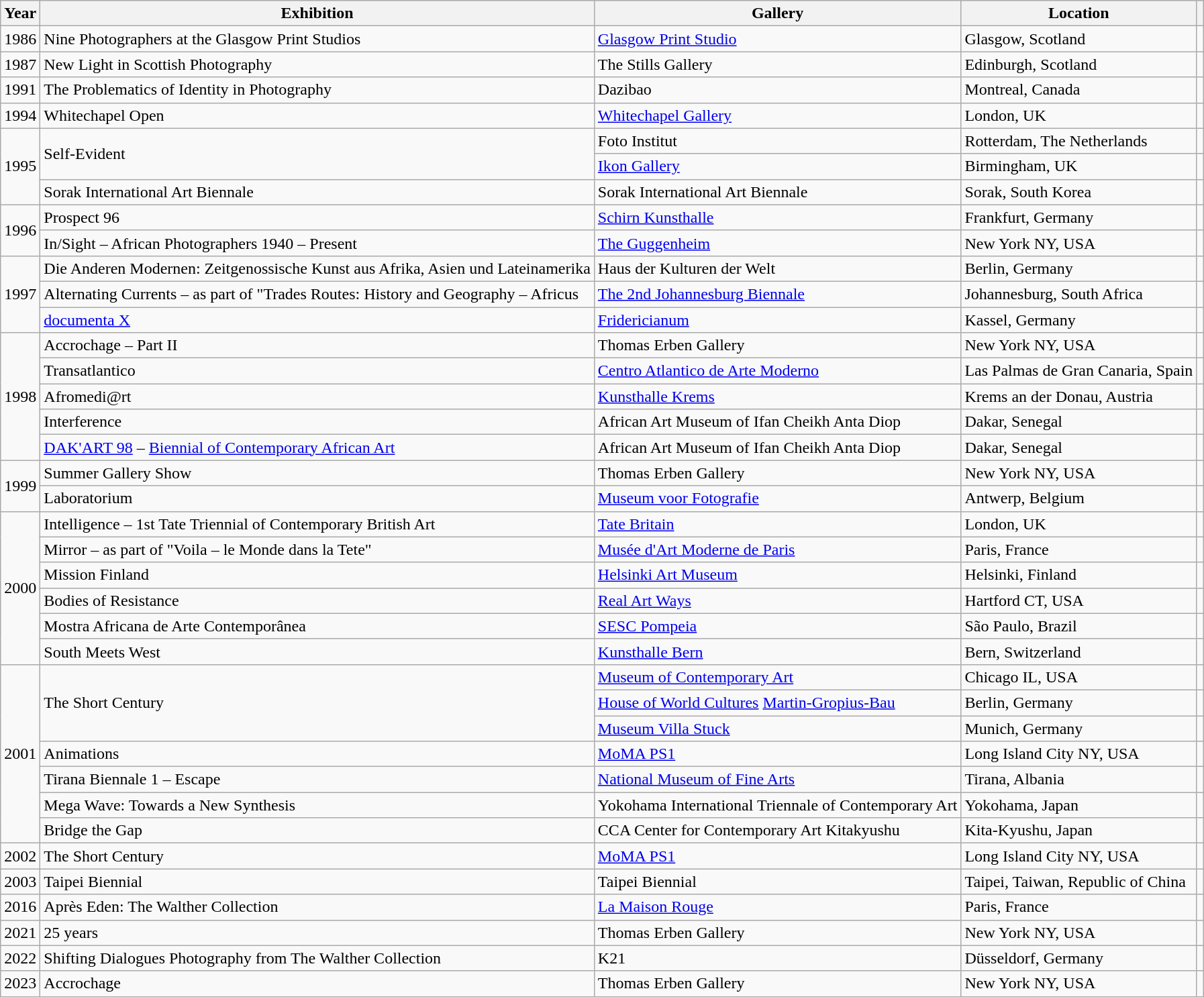<table class="wikitable mw-collapsible">
<tr>
<th scope="col" width=>Year</th>
<th scope="col" width=>Exhibition</th>
<th scope="col">Gallery</th>
<th scope="col" width=>Location</th>
<th scope="col"></th>
</tr>
<tr>
<td>1986</td>
<td>Nine Photographers at the Glasgow Print Studios</td>
<td><a href='#'>Glasgow Print Studio</a></td>
<td>Glasgow, Scotland</td>
<td align=center></td>
</tr>
<tr>
<td>1987</td>
<td>New Light in Scottish Photography</td>
<td>The Stills Gallery</td>
<td>Edinburgh, Scotland</td>
<td align=center></td>
</tr>
<tr>
<td>1991</td>
<td>The Problematics of Identity in Photography</td>
<td>Dazibao</td>
<td>Montreal, Canada</td>
<td align=center></td>
</tr>
<tr>
<td>1994</td>
<td>Whitechapel Open</td>
<td><a href='#'>Whitechapel Gallery</a></td>
<td>London, UK</td>
<td align=center></td>
</tr>
<tr>
<td rowspan="3">1995</td>
<td rowspan="2">Self-Evident</td>
<td>Foto Institut</td>
<td>Rotterdam, The Netherlands</td>
<td align=center></td>
</tr>
<tr>
<td><a href='#'>Ikon Gallery</a></td>
<td>Birmingham, UK</td>
<td align=center></td>
</tr>
<tr>
<td>Sorak International Art Biennale</td>
<td>Sorak International Art Biennale</td>
<td>Sorak, South Korea</td>
<td align=center></td>
</tr>
<tr>
<td rowspan="2">1996</td>
<td>Prospect 96</td>
<td><a href='#'>Schirn Kunsthalle</a></td>
<td>Frankfurt, Germany</td>
<td align=center></td>
</tr>
<tr>
<td>In/Sight – African Photographers 1940 – Present</td>
<td><a href='#'>The Guggenheim</a></td>
<td>New York NY, USA</td>
<td align=center></td>
</tr>
<tr>
<td rowspan="3">1997</td>
<td>Die Anderen Modernen: Zeitgenossische Kunst aus Afrika, Asien und Lateinamerika</td>
<td>Haus der Kulturen der Welt</td>
<td>Berlin, Germany</td>
<td align=center></td>
</tr>
<tr>
<td>Alternating Currents – as part of "Trades Routes: History and Geography – Africus</td>
<td><a href='#'>The 2nd Johannesburg Biennale</a></td>
<td>Johannesburg, South Africa</td>
<td align=center></td>
</tr>
<tr>
<td><a href='#'>documenta X</a></td>
<td><a href='#'>Fridericianum</a></td>
<td>Kassel, Germany</td>
<td align=center></td>
</tr>
<tr>
<td rowspan="5">1998</td>
<td>Accrochage – Part II</td>
<td>Thomas Erben Gallery</td>
<td>New York NY, USA</td>
<td align=center></td>
</tr>
<tr>
<td>Transatlantico</td>
<td><a href='#'>Centro Atlantico de Arte Moderno</a></td>
<td>Las Palmas de Gran Canaria, Spain</td>
<td align=center></td>
</tr>
<tr>
<td>Afromedi@rt</td>
<td><a href='#'>Kunsthalle Krems</a></td>
<td>Krems an der Donau, Austria</td>
<td align=center></td>
</tr>
<tr>
<td>Interference</td>
<td>African Art Museum of Ifan Cheikh Anta Diop</td>
<td>Dakar, Senegal</td>
<td align=center></td>
</tr>
<tr>
<td><a href='#'>DAK'ART 98</a> – <a href='#'>Biennial of Contemporary African Art</a></td>
<td>African Art Museum of Ifan Cheikh Anta Diop</td>
<td>Dakar, Senegal</td>
<td align=center></td>
</tr>
<tr>
<td rowspan="2">1999</td>
<td>Summer Gallery Show</td>
<td>Thomas Erben Gallery</td>
<td>New York NY, USA</td>
<td align=center></td>
</tr>
<tr>
<td>Laboratorium</td>
<td><a href='#'>Museum voor Fotografie</a></td>
<td>Antwerp, Belgium</td>
<td align=center></td>
</tr>
<tr>
<td rowspan="6">2000</td>
<td>Intelligence – 1st Tate Triennial of Contemporary British Art</td>
<td><a href='#'>Tate Britain</a></td>
<td>London, UK</td>
<td align=center></td>
</tr>
<tr>
<td>Mirror – as part of "Voila – le Monde dans la Tete"</td>
<td><a href='#'>Musée d'Art Moderne de Paris</a></td>
<td>Paris, France</td>
<td align=center></td>
</tr>
<tr>
<td>Mission Finland</td>
<td><a href='#'>Helsinki Art Museum</a></td>
<td>Helsinki, Finland</td>
<td align=center></td>
</tr>
<tr>
<td>Bodies of Resistance</td>
<td><a href='#'>Real Art Ways</a></td>
<td>Hartford CT, USA</td>
<td align=center></td>
</tr>
<tr>
<td>Mostra Africana de Arte Contemporânea</td>
<td><a href='#'>SESC Pompeia</a></td>
<td>São Paulo, Brazil</td>
<td align=center></td>
</tr>
<tr>
<td>South Meets West</td>
<td><a href='#'>Kunsthalle Bern</a></td>
<td>Bern, Switzerland</td>
<td align=center></td>
</tr>
<tr>
<td rowspan="7">2001</td>
<td rowspan="3">The Short Century</td>
<td><a href='#'>Museum of Contemporary Art</a></td>
<td>Chicago IL, USA</td>
<td align=center></td>
</tr>
<tr>
<td><a href='#'>House of World Cultures</a> <a href='#'>Martin-Gropius-Bau</a></td>
<td>Berlin, Germany</td>
<td align=center></td>
</tr>
<tr>
<td><a href='#'>Museum Villa Stuck</a></td>
<td>Munich, Germany</td>
<td align=center></td>
</tr>
<tr>
<td>Animations</td>
<td><a href='#'>MoMA PS1</a></td>
<td>Long Island City NY, USA</td>
<td align=center></td>
</tr>
<tr>
<td>Tirana Biennale 1 – Escape</td>
<td><a href='#'>National Museum of Fine Arts</a></td>
<td>Tirana, Albania</td>
<td align=center></td>
</tr>
<tr>
<td>Mega Wave: Towards a New Synthesis</td>
<td>Yokohama International Triennale of Contemporary Art</td>
<td>Yokohama, Japan</td>
<td align=center></td>
</tr>
<tr>
<td>Bridge the Gap</td>
<td>CCA Center for Contemporary Art Kitakyushu</td>
<td>Kita-Kyushu, Japan</td>
<td align=center></td>
</tr>
<tr>
<td>2002</td>
<td>The Short Century</td>
<td><a href='#'>MoMA PS1</a></td>
<td>Long Island City NY, USA</td>
<td align=center></td>
</tr>
<tr>
<td>2003</td>
<td>Taipei Biennial</td>
<td>Taipei Biennial</td>
<td>Taipei, Taiwan, Republic of China</td>
<td align=center></td>
</tr>
<tr>
<td>2016</td>
<td>Après Eden: The Walther Collection</td>
<td><a href='#'>La Maison Rouge</a></td>
<td>Paris, France</td>
<td align=center></td>
</tr>
<tr>
<td>2021</td>
<td>25 years</td>
<td>Thomas Erben Gallery</td>
<td>New York NY, USA</td>
<td align=center></td>
</tr>
<tr>
<td>2022</td>
<td>Shifting Dialogues Photography from The Walther Collection</td>
<td>K21</td>
<td>Düsseldorf, Germany</td>
<td align=center></td>
</tr>
<tr>
<td>2023</td>
<td>Accrochage</td>
<td>Thomas Erben Gallery</td>
<td>New York NY, USA</td>
<td align=center></td>
</tr>
</table>
